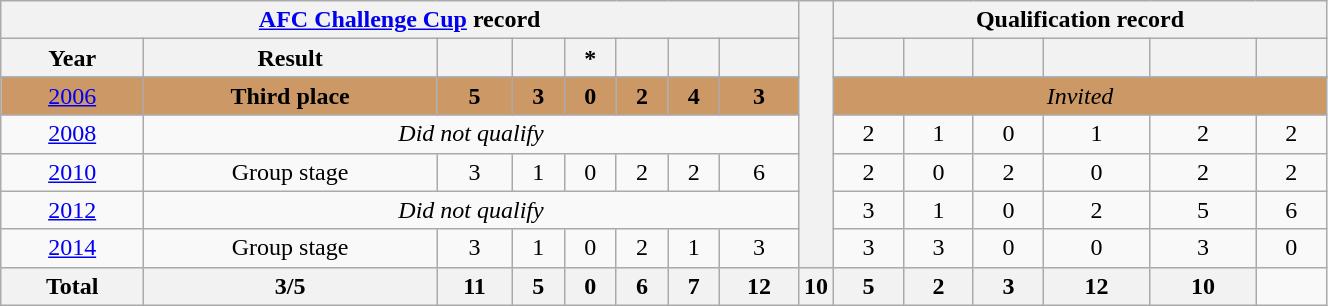<table class="wikitable" style="text-align: center;" width=70%>
<tr>
<th colspan=8><a href='#'>AFC Challenge Cup</a> record</th>
<th width=1% rowspan=8></th>
<th colspan=6>Qualification record</th>
</tr>
<tr>
<th>Year</th>
<th>Result</th>
<th></th>
<th></th>
<th>*</th>
<th></th>
<th></th>
<th></th>
<th></th>
<th></th>
<th></th>
<th></th>
<th></th>
<th></th>
</tr>
<tr>
</tr>
<tr bgcolor=#cc9966>
<td> <a href='#'>2006</a></td>
<td><strong>Third place</strong></td>
<td><strong>5</strong></td>
<td><strong>3</strong></td>
<td><strong>0</strong></td>
<td><strong>2</strong></td>
<td><strong>4</strong></td>
<td><strong>3</strong></td>
<td colspan=7><em>Invited</em></td>
</tr>
<tr bgcolor=>
<td> <a href='#'>2008</a></td>
<td colspan=7><em>Did not qualify</em></td>
<td>2</td>
<td>1</td>
<td>0</td>
<td>1</td>
<td>2</td>
<td>2</td>
</tr>
<tr>
<td> <a href='#'>2010</a></td>
<td>Group stage</td>
<td>3</td>
<td>1</td>
<td>0</td>
<td>2</td>
<td>2</td>
<td>6</td>
<td>2</td>
<td>0</td>
<td>2</td>
<td>0</td>
<td>2</td>
<td>2</td>
</tr>
<tr>
<td> <a href='#'>2012</a></td>
<td colspan=7><em>Did not qualify</em></td>
<td>3</td>
<td>1</td>
<td>0</td>
<td>2</td>
<td>5</td>
<td>6</td>
</tr>
<tr>
<td> <a href='#'>2014</a></td>
<td>Group stage</td>
<td>3</td>
<td>1</td>
<td>0</td>
<td>2</td>
<td>1</td>
<td>3</td>
<td>3</td>
<td>3</td>
<td>0</td>
<td>0</td>
<td>3</td>
<td>0</td>
</tr>
<tr>
<th>Total</th>
<th>3/5</th>
<th>11</th>
<th>5</th>
<th>0</th>
<th>6</th>
<th>7</th>
<th>12</th>
<th>10</th>
<th>5</th>
<th>2</th>
<th>3</th>
<th>12</th>
<th>10</th>
</tr>
</table>
